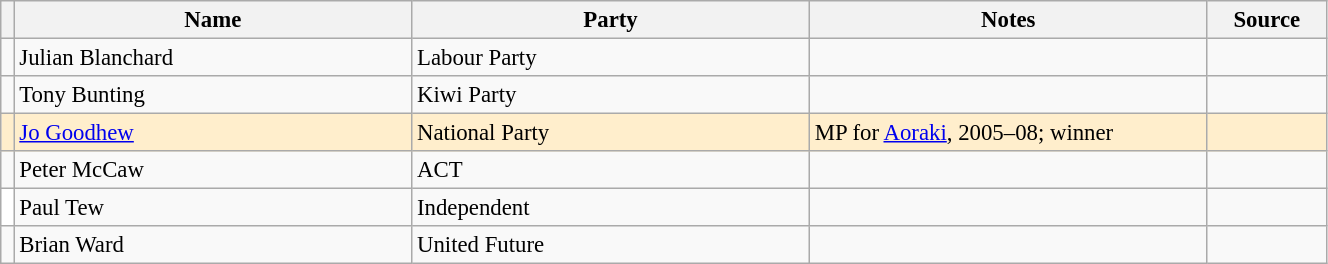<table class="wikitable" width="70%" style="font-size:95%;">
<tr>
<th width=1%></th>
<th width=30%>Name</th>
<th width=30%>Party</th>
<th width=30%>Notes</th>
<th width=9%>Source</th>
</tr>
<tr -->
<td bgcolor=></td>
<td>Julian Blanchard</td>
<td>Labour Party</td>
<td></td>
<td></td>
</tr>
<tr -->
<td bgcolor=></td>
<td>Tony Bunting</td>
<td>Kiwi Party</td>
<td></td>
<td></td>
</tr>
<tr ---- bgcolor=#FFEECC>
<td bgcolor=></td>
<td><a href='#'>Jo Goodhew</a></td>
<td>National Party</td>
<td>MP for <a href='#'>Aoraki</a>, 2005–08; winner</td>
<td></td>
</tr>
<tr -->
<td bgcolor=></td>
<td>Peter McCaw</td>
<td>ACT</td>
<td></td>
<td></td>
</tr>
<tr -->
<td bgcolor=white></td>
<td>Paul Tew</td>
<td>Independent</td>
<td></td>
<td></td>
</tr>
<tr -->
<td bgcolor=></td>
<td>Brian Ward</td>
<td>United Future</td>
<td></td>
<td></td>
</tr>
</table>
